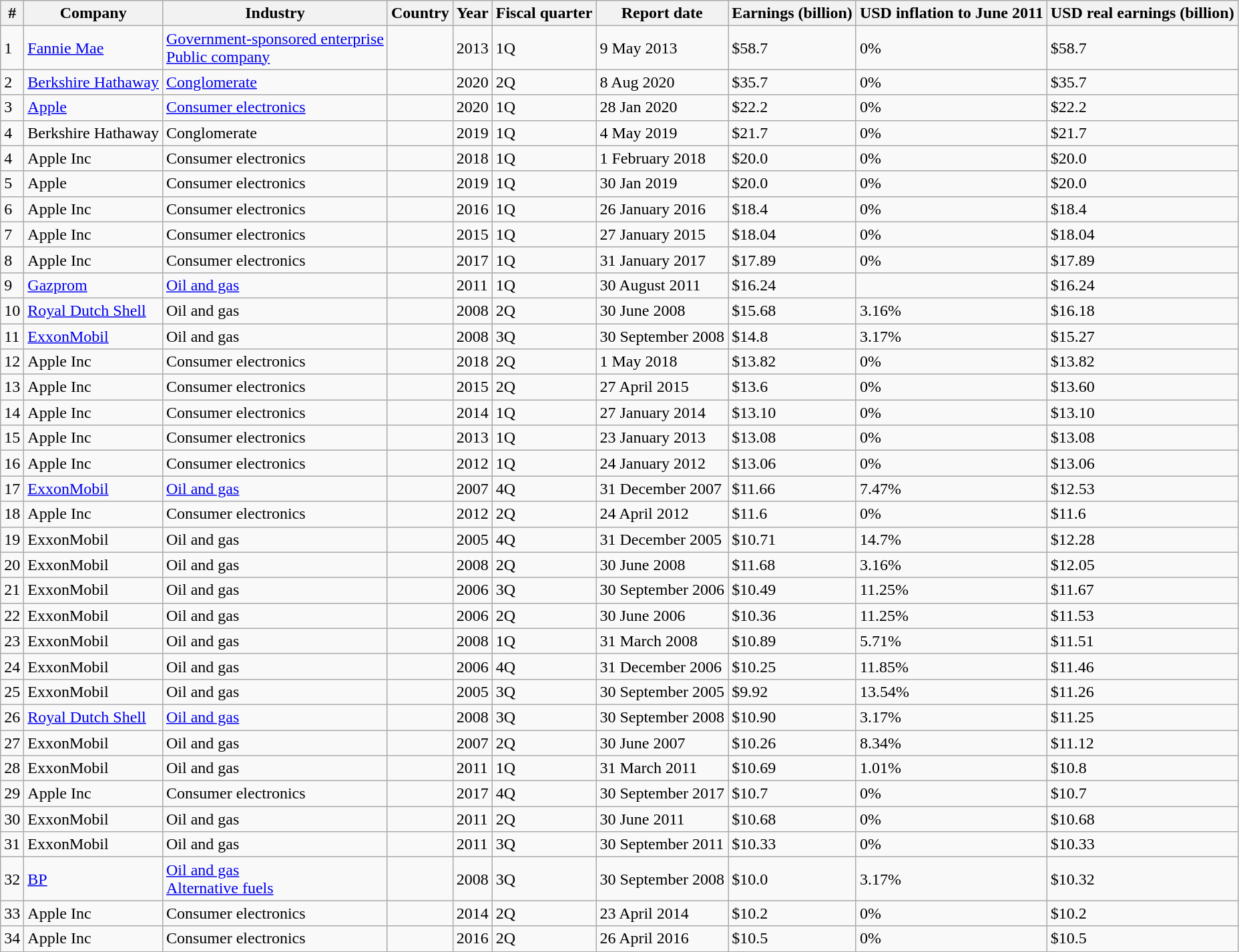<table class="wikitable sortable">
<tr>
<th>#</th>
<th>Company</th>
<th>Industry</th>
<th>Country</th>
<th>Year</th>
<th>Fiscal quarter</th>
<th>Report date</th>
<th>Earnings (billion)</th>
<th>USD inflation to June 2011</th>
<th>USD real earnings (billion)</th>
</tr>
<tr>
<td>1</td>
<td><a href='#'>Fannie Mae</a></td>
<td><a href='#'>Government-sponsored enterprise</a><br><a href='#'>Public company</a></td>
<td></td>
<td>2013</td>
<td>1Q</td>
<td>9 May 2013</td>
<td>$58.7</td>
<td>0%</td>
<td>$58.7</td>
</tr>
<tr>
<td>2</td>
<td><a href='#'>Berkshire Hathaway</a></td>
<td><a href='#'>Conglomerate</a></td>
<td></td>
<td>2020</td>
<td>2Q</td>
<td>8 Aug 2020</td>
<td>$35.7</td>
<td>0%</td>
<td>$35.7</td>
</tr>
<tr>
<td>3</td>
<td><a href='#'>Apple</a></td>
<td><a href='#'>Consumer electronics</a></td>
<td></td>
<td>2020</td>
<td>1Q</td>
<td>28 Jan 2020</td>
<td>$22.2</td>
<td>0%</td>
<td>$22.2</td>
</tr>
<tr>
<td>4</td>
<td>Berkshire Hathaway</td>
<td>Conglomerate</td>
<td></td>
<td>2019</td>
<td>1Q</td>
<td>4 May 2019</td>
<td>$21.7</td>
<td>0%</td>
<td>$21.7</td>
</tr>
<tr>
<td>4</td>
<td>Apple Inc</td>
<td>Consumer electronics</td>
<td></td>
<td>2018</td>
<td>1Q</td>
<td>1 February 2018</td>
<td>$20.0</td>
<td>0%</td>
<td>$20.0</td>
</tr>
<tr>
<td>5</td>
<td>Apple</td>
<td>Consumer electronics</td>
<td></td>
<td>2019</td>
<td>1Q</td>
<td>30 Jan 2019</td>
<td>$20.0</td>
<td>0%</td>
<td>$20.0</td>
</tr>
<tr>
<td>6</td>
<td>Apple Inc</td>
<td>Consumer electronics</td>
<td></td>
<td>2016</td>
<td>1Q</td>
<td>26 January 2016</td>
<td>$18.4</td>
<td>0%</td>
<td>$18.4</td>
</tr>
<tr>
<td>7</td>
<td>Apple Inc</td>
<td>Consumer electronics</td>
<td></td>
<td>2015</td>
<td>1Q</td>
<td>27 January 2015</td>
<td>$18.04</td>
<td>0%</td>
<td>$18.04</td>
</tr>
<tr>
<td>8</td>
<td>Apple Inc</td>
<td>Consumer electronics</td>
<td></td>
<td>2017</td>
<td>1Q</td>
<td>31 January 2017</td>
<td>$17.89</td>
<td>0%</td>
<td>$17.89</td>
</tr>
<tr>
<td>9</td>
<td><a href='#'>Gazprom</a></td>
<td><a href='#'>Oil and gas</a></td>
<td></td>
<td>2011</td>
<td>1Q</td>
<td>30 August 2011</td>
<td>$16.24</td>
<td></td>
<td>$16.24</td>
</tr>
<tr>
<td>10</td>
<td><a href='#'>Royal Dutch Shell</a></td>
<td>Oil and gas</td>
<td> </td>
<td>2008</td>
<td>2Q</td>
<td>30 June 2008</td>
<td>$15.68</td>
<td>3.16%</td>
<td>$16.18</td>
</tr>
<tr>
<td>11</td>
<td><a href='#'>ExxonMobil</a></td>
<td>Oil and gas</td>
<td></td>
<td>2008</td>
<td>3Q</td>
<td>30 September 2008</td>
<td>$14.8</td>
<td>3.17%</td>
<td>$15.27</td>
</tr>
<tr>
<td>12</td>
<td>Apple Inc</td>
<td>Consumer electronics</td>
<td></td>
<td>2018</td>
<td>2Q</td>
<td>1 May 2018</td>
<td>$13.82</td>
<td>0%</td>
<td>$13.82</td>
</tr>
<tr>
<td>13</td>
<td>Apple Inc</td>
<td>Consumer electronics</td>
<td></td>
<td>2015</td>
<td>2Q</td>
<td>27 April 2015</td>
<td>$13.6</td>
<td>0%</td>
<td>$13.60</td>
</tr>
<tr>
<td>14</td>
<td>Apple Inc</td>
<td>Consumer electronics</td>
<td></td>
<td>2014</td>
<td>1Q</td>
<td>27 January 2014</td>
<td>$13.10</td>
<td>0%</td>
<td>$13.10</td>
</tr>
<tr>
<td>15</td>
<td>Apple Inc</td>
<td>Consumer electronics</td>
<td></td>
<td>2013</td>
<td>1Q</td>
<td>23 January 2013</td>
<td>$13.08</td>
<td>0%</td>
<td>$13.08</td>
</tr>
<tr>
<td>16</td>
<td>Apple Inc</td>
<td>Consumer electronics</td>
<td></td>
<td>2012</td>
<td>1Q</td>
<td>24 January 2012</td>
<td>$13.06</td>
<td>0%</td>
<td>$13.06</td>
</tr>
<tr>
<td>17</td>
<td><a href='#'>ExxonMobil</a></td>
<td><a href='#'>Oil and gas</a></td>
<td></td>
<td>2007</td>
<td>4Q</td>
<td>31 December 2007</td>
<td>$11.66</td>
<td>7.47%</td>
<td>$12.53</td>
</tr>
<tr>
<td>18</td>
<td>Apple Inc</td>
<td>Consumer electronics</td>
<td></td>
<td>2012</td>
<td>2Q</td>
<td>24 April 2012</td>
<td>$11.6</td>
<td>0%</td>
<td>$11.6</td>
</tr>
<tr>
<td>19</td>
<td>ExxonMobil</td>
<td>Oil and gas</td>
<td></td>
<td>2005</td>
<td>4Q</td>
<td>31 December 2005</td>
<td>$10.71</td>
<td>14.7%</td>
<td>$12.28</td>
</tr>
<tr>
<td>20</td>
<td>ExxonMobil</td>
<td>Oil and gas</td>
<td></td>
<td>2008</td>
<td>2Q</td>
<td>30 June 2008</td>
<td>$11.68</td>
<td>3.16%</td>
<td>$12.05</td>
</tr>
<tr>
<td>21</td>
<td>ExxonMobil</td>
<td>Oil and gas</td>
<td></td>
<td>2006</td>
<td>3Q</td>
<td>30 September 2006</td>
<td>$10.49</td>
<td>11.25%</td>
<td>$11.67</td>
</tr>
<tr>
<td>22</td>
<td>ExxonMobil</td>
<td>Oil and gas</td>
<td></td>
<td>2006</td>
<td>2Q</td>
<td>30 June 2006</td>
<td>$10.36</td>
<td>11.25%</td>
<td>$11.53</td>
</tr>
<tr>
<td>23</td>
<td>ExxonMobil</td>
<td>Oil and gas</td>
<td></td>
<td>2008</td>
<td>1Q</td>
<td>31 March 2008</td>
<td>$10.89</td>
<td>5.71%</td>
<td>$11.51</td>
</tr>
<tr>
<td>24</td>
<td>ExxonMobil</td>
<td>Oil and gas</td>
<td></td>
<td>2006</td>
<td>4Q</td>
<td>31 December 2006</td>
<td>$10.25</td>
<td>11.85%</td>
<td>$11.46</td>
</tr>
<tr>
<td>25</td>
<td>ExxonMobil</td>
<td>Oil and gas</td>
<td></td>
<td>2005</td>
<td>3Q</td>
<td>30 September 2005</td>
<td>$9.92</td>
<td>13.54%</td>
<td>$11.26</td>
</tr>
<tr>
<td>26</td>
<td><a href='#'>Royal Dutch Shell</a></td>
<td><a href='#'>Oil and gas</a></td>
<td> </td>
<td>2008</td>
<td>3Q</td>
<td>30 September 2008</td>
<td>$10.90</td>
<td>3.17%</td>
<td>$11.25</td>
</tr>
<tr>
<td>27</td>
<td>ExxonMobil</td>
<td>Oil and gas</td>
<td></td>
<td>2007</td>
<td>2Q</td>
<td>30 June 2007</td>
<td>$10.26</td>
<td>8.34%</td>
<td>$11.12</td>
</tr>
<tr>
<td>28</td>
<td>ExxonMobil</td>
<td>Oil and gas</td>
<td></td>
<td>2011</td>
<td>1Q</td>
<td>31 March 2011</td>
<td>$10.69</td>
<td>1.01%</td>
<td>$10.8</td>
</tr>
<tr>
<td>29</td>
<td>Apple Inc</td>
<td>Consumer electronics</td>
<td></td>
<td>2017</td>
<td>4Q</td>
<td>30 September 2017</td>
<td>$10.7</td>
<td>0%</td>
<td>$10.7</td>
</tr>
<tr>
<td>30</td>
<td>ExxonMobil</td>
<td>Oil and gas</td>
<td></td>
<td>2011</td>
<td>2Q</td>
<td>30 June 2011</td>
<td>$10.68</td>
<td>0%</td>
<td>$10.68</td>
</tr>
<tr>
<td>31</td>
<td>ExxonMobil</td>
<td>Oil and gas</td>
<td></td>
<td>2011</td>
<td>3Q</td>
<td>30 September 2011</td>
<td>$10.33</td>
<td>0%</td>
<td>$10.33</td>
</tr>
<tr>
<td>32</td>
<td><a href='#'>BP</a></td>
<td><a href='#'>Oil and gas</a><br><a href='#'>Alternative fuels</a></td>
<td></td>
<td>2008</td>
<td>3Q</td>
<td>30 September 2008</td>
<td>$10.0</td>
<td>3.17%</td>
<td>$10.32</td>
</tr>
<tr>
<td>33</td>
<td>Apple Inc</td>
<td>Consumer electronics</td>
<td></td>
<td>2014</td>
<td>2Q</td>
<td>23 April 2014</td>
<td>$10.2</td>
<td>0%</td>
<td>$10.2</td>
</tr>
<tr>
<td>34</td>
<td>Apple Inc</td>
<td>Consumer electronics</td>
<td></td>
<td>2016</td>
<td>2Q</td>
<td>26 April 2016</td>
<td>$10.5</td>
<td>0%</td>
<td>$10.5</td>
</tr>
</table>
